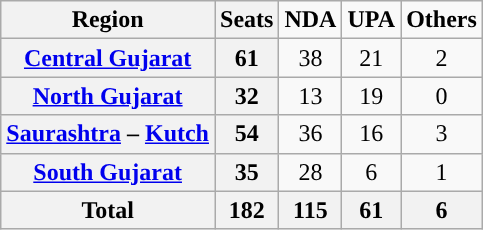<table class="wikitable sortable" style="text-align:center;">
<tr>
<th>Region</th>
<th>Seats</th>
<td><span><strong>NDA</strong></span></td>
<td><span><strong>UPA</strong></span></td>
<td><span><strong>Others</strong></span></td>
</tr>
<tr>
<th><a href='#'>Central Gujarat</a></th>
<th>61</th>
<td style="background:">38</td>
<td>21</td>
<td>2</td>
</tr>
<tr>
<th><a href='#'>North Gujarat</a></th>
<th>32</th>
<td>13</td>
<td style="background:">19</td>
<td>0</td>
</tr>
<tr>
<th><a href='#'>Saurashtra</a> <strong>–</strong> <a href='#'>Kutch</a></th>
<th>54</th>
<td style="background:">36</td>
<td>16</td>
<td>3</td>
</tr>
<tr>
<th><a href='#'>South Gujarat</a></th>
<th>35</th>
<td style="background:">28</td>
<td>6</td>
<td>1</td>
</tr>
<tr>
<th>Total</th>
<th>182</th>
<th>115</th>
<th>61</th>
<th>6</th>
</tr>
</table>
